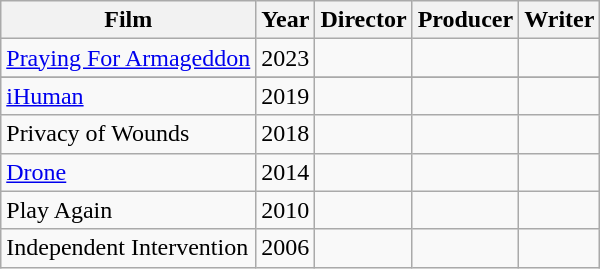<table class="wikitable sortable">
<tr>
<th>Film</th>
<th>Year</th>
<th>Director</th>
<th>Producer</th>
<th>Writer</th>
</tr>
<tr>
<td><a href='#'>Praying For Armageddon</a></td>
<td>2023</td>
<td></td>
<td></td>
<td></td>
</tr>
<tr>
</tr>
<tr>
<td><a href='#'>iHuman</a></td>
<td>2019</td>
<td></td>
<td></td>
<td></td>
</tr>
<tr>
<td>Privacy of Wounds</td>
<td>2018</td>
<td></td>
<td></td>
<td></td>
</tr>
<tr>
<td><a href='#'>Drone</a></td>
<td>2014</td>
<td></td>
<td></td>
<td></td>
</tr>
<tr>
<td>Play Again</td>
<td>2010</td>
<td></td>
<td></td>
<td></td>
</tr>
<tr>
<td>Independent Intervention</td>
<td>2006</td>
<td></td>
<td></td>
<td></td>
</tr>
</table>
